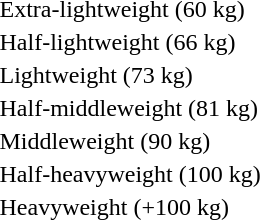<table>
<tr>
<td rowspan=2>Extra-lightweight (60 kg)<br></td>
<td rowspan=2></td>
<td rowspan=2></td>
<td></td>
</tr>
<tr>
<td></td>
</tr>
<tr>
<td rowspan=2>Half-lightweight (66 kg)<br></td>
<td rowspan=2></td>
<td rowspan=2></td>
<td></td>
</tr>
<tr>
<td></td>
</tr>
<tr>
<td rowspan=2>Lightweight (73 kg)<br></td>
<td rowspan=2></td>
<td rowspan=2></td>
<td></td>
</tr>
<tr>
<td></td>
</tr>
<tr>
<td rowspan=2>Half-middleweight (81 kg)<br></td>
<td rowspan=2></td>
<td rowspan=2></td>
<td></td>
</tr>
<tr>
<td></td>
</tr>
<tr>
<td rowspan=2>Middleweight (90 kg)<br></td>
<td rowspan=2></td>
<td rowspan=2></td>
<td></td>
</tr>
<tr>
<td></td>
</tr>
<tr>
<td rowspan=2>Half-heavyweight (100 kg)<br></td>
<td rowspan=2></td>
<td rowspan=2></td>
<td></td>
</tr>
<tr>
<td></td>
</tr>
<tr>
<td rowspan=2>Heavyweight (+100 kg)<br></td>
<td rowspan=2></td>
<td rowspan=2></td>
<td></td>
</tr>
<tr>
<td></td>
</tr>
</table>
